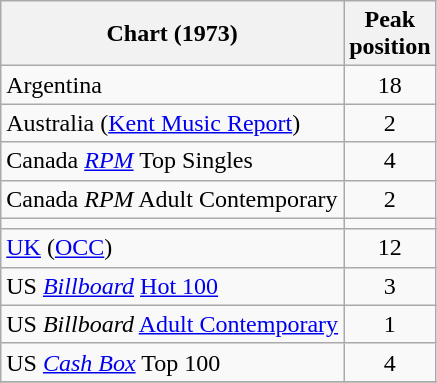<table class="wikitable sortable">
<tr>
<th>Chart (1973)</th>
<th>Peak<br>position</th>
</tr>
<tr>
<td>Argentina</td>
<td align="center">18</td>
</tr>
<tr>
<td>Australia (<a href='#'>Kent Music Report</a>)</td>
<td style="text-align:center;">2</td>
</tr>
<tr>
<td>Canada <em><a href='#'>RPM</a></em> Top Singles</td>
<td style="text-align:center;">4</td>
</tr>
<tr>
<td>Canada <em>RPM</em> Adult Contemporary</td>
<td style="text-align:center;">2</td>
</tr>
<tr>
<td></td>
</tr>
<tr>
<td><a href='#'>UK</a> (<a href='#'>OCC</a>)</td>
<td style="text-align:center;">12</td>
</tr>
<tr>
<td>US <em><a href='#'>Billboard</a></em> <a href='#'>Hot 100</a></td>
<td style="text-align:center;">3</td>
</tr>
<tr>
<td>US <em>Billboard</em> <a href='#'>Adult Contemporary</a></td>
<td style="text-align:center;">1</td>
</tr>
<tr>
<td>US <a href='#'><em>Cash Box</em></a> Top 100</td>
<td align="center">4</td>
</tr>
<tr>
</tr>
</table>
